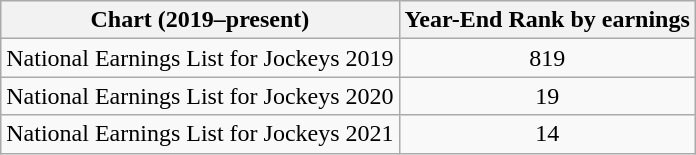<table class="wikitable sortable">
<tr>
<th>Chart (2019–present)</th>
<th>Year-End Rank by earnings</th>
</tr>
<tr>
<td>National Earnings List for Jockeys 2019</td>
<td style="text-align:center;">819</td>
</tr>
<tr>
<td>National Earnings List for Jockeys 2020</td>
<td style="text-align:center;">19</td>
</tr>
<tr>
<td>National Earnings List for Jockeys 2021</td>
<td style="text-align:center;">14</td>
</tr>
</table>
